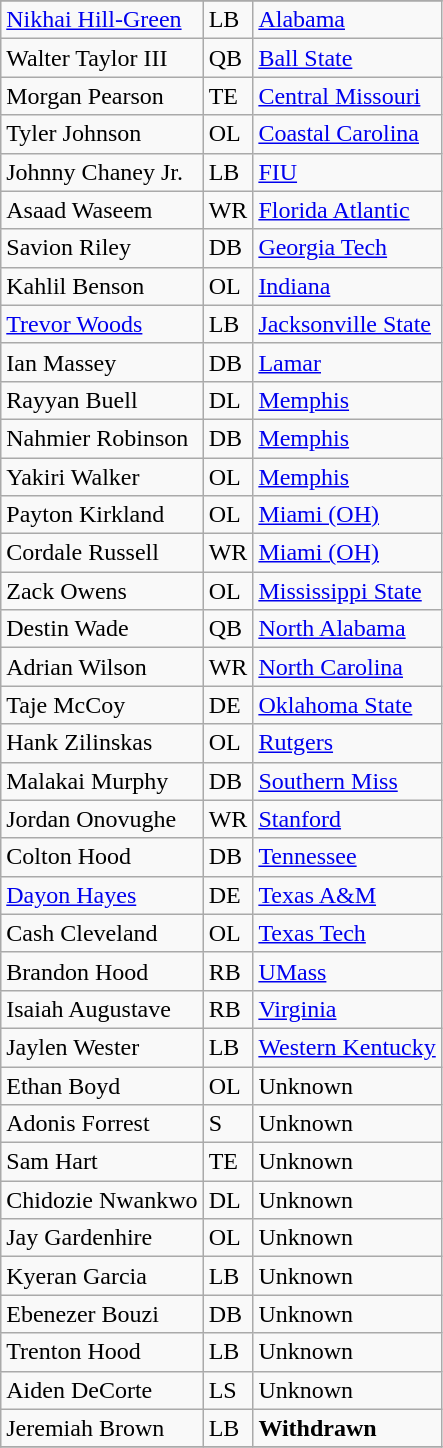<table class="wikitable sortable">
<tr>
</tr>
<tr>
<td><a href='#'>Nikhai Hill-Green</a></td>
<td>LB</td>
<td><a href='#'>Alabama</a></td>
</tr>
<tr>
<td>Walter Taylor III</td>
<td>QB</td>
<td><a href='#'>Ball State</a></td>
</tr>
<tr>
<td>Morgan Pearson</td>
<td>TE</td>
<td><a href='#'>Central Missouri</a></td>
</tr>
<tr>
<td>Tyler Johnson</td>
<td>OL</td>
<td><a href='#'>Coastal Carolina</a></td>
</tr>
<tr>
<td>Johnny Chaney Jr.</td>
<td>LB</td>
<td><a href='#'>FIU</a></td>
</tr>
<tr>
<td>Asaad Waseem</td>
<td>WR</td>
<td><a href='#'>Florida Atlantic</a></td>
</tr>
<tr>
<td>Savion Riley</td>
<td>DB</td>
<td><a href='#'>Georgia Tech</a></td>
</tr>
<tr>
<td>Kahlil Benson</td>
<td>OL</td>
<td><a href='#'>Indiana</a></td>
</tr>
<tr>
<td><a href='#'>Trevor Woods</a></td>
<td>LB</td>
<td><a href='#'>Jacksonville State</a></td>
</tr>
<tr>
<td>Ian Massey</td>
<td>DB</td>
<td><a href='#'>Lamar</a></td>
</tr>
<tr>
<td>Rayyan Buell</td>
<td>DL</td>
<td><a href='#'>Memphis</a></td>
</tr>
<tr>
<td>Nahmier Robinson</td>
<td>DB</td>
<td><a href='#'>Memphis</a></td>
</tr>
<tr>
<td>Yakiri Walker</td>
<td>OL</td>
<td><a href='#'>Memphis</a></td>
</tr>
<tr>
<td>Payton Kirkland</td>
<td>OL</td>
<td><a href='#'>Miami (OH)</a></td>
</tr>
<tr>
<td>Cordale Russell</td>
<td>WR</td>
<td><a href='#'>Miami (OH)</a></td>
</tr>
<tr>
<td>Zack Owens</td>
<td>OL</td>
<td><a href='#'>Mississippi State</a></td>
</tr>
<tr>
<td>Destin Wade</td>
<td>QB</td>
<td><a href='#'>North Alabama</a></td>
</tr>
<tr>
<td>Adrian Wilson</td>
<td>WR</td>
<td><a href='#'>North Carolina</a></td>
</tr>
<tr>
<td>Taje McCoy</td>
<td>DE</td>
<td><a href='#'>Oklahoma State</a></td>
</tr>
<tr>
<td>Hank Zilinskas</td>
<td>OL</td>
<td><a href='#'>Rutgers</a></td>
</tr>
<tr>
<td>Malakai Murphy</td>
<td>DB</td>
<td><a href='#'>Southern Miss</a></td>
</tr>
<tr>
<td>Jordan Onovughe</td>
<td>WR</td>
<td><a href='#'>Stanford</a></td>
</tr>
<tr>
<td>Colton Hood</td>
<td>DB</td>
<td><a href='#'>Tennessee</a></td>
</tr>
<tr>
<td><a href='#'>Dayon Hayes</a></td>
<td>DE</td>
<td><a href='#'>Texas A&M</a></td>
</tr>
<tr>
<td>Cash Cleveland</td>
<td>OL</td>
<td><a href='#'>Texas Tech</a></td>
</tr>
<tr>
<td>Brandon Hood</td>
<td>RB</td>
<td><a href='#'>UMass</a></td>
</tr>
<tr>
<td>Isaiah Augustave</td>
<td>RB</td>
<td><a href='#'>Virginia</a></td>
</tr>
<tr>
<td>Jaylen Wester</td>
<td>LB</td>
<td><a href='#'>Western Kentucky</a></td>
</tr>
<tr>
<td>Ethan Boyd</td>
<td>OL</td>
<td>Unknown</td>
</tr>
<tr>
<td>Adonis Forrest</td>
<td>S</td>
<td>Unknown</td>
</tr>
<tr>
<td>Sam Hart</td>
<td>TE</td>
<td>Unknown</td>
</tr>
<tr>
<td>Chidozie Nwankwo</td>
<td>DL</td>
<td>Unknown</td>
</tr>
<tr>
<td>Jay Gardenhire</td>
<td>OL</td>
<td>Unknown</td>
</tr>
<tr>
<td>Kyeran Garcia</td>
<td>LB</td>
<td>Unknown</td>
</tr>
<tr>
<td>Ebenezer Bouzi</td>
<td>DB</td>
<td>Unknown</td>
</tr>
<tr>
<td>Trenton Hood</td>
<td>LB</td>
<td>Unknown</td>
</tr>
<tr>
<td>Aiden DeCorte</td>
<td>LS</td>
<td>Unknown</td>
</tr>
<tr>
<td>Jeremiah Brown</td>
<td>LB</td>
<td><strong>Withdrawn</strong></td>
</tr>
<tr>
</tr>
</table>
